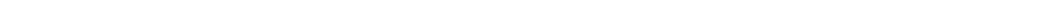<table style="width:88%; text-align:center;">
<tr style="color:white;">
<td style="background:"><strong>64</strong></td>
<td style="background:"><strong>8</strong></td>
<td style="background:"><strong>72</strong></td>
</tr>
</table>
